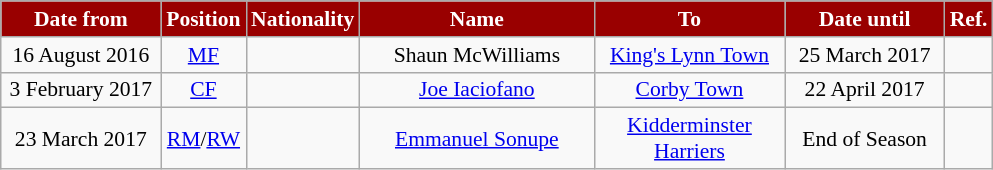<table class="wikitable"  style="text-align:center; font-size:90%; ">
<tr>
<th style="background:#990000; color:white; width:100px;">Date from</th>
<th style="background:#990000; color:white; width:50px;">Position</th>
<th style="background:#990000; color:white; width:50px;">Nationality</th>
<th style="background:#990000; color:white; width:150px;">Name</th>
<th style="background:#990000; color:white; width:120px;">To</th>
<th style="background:#990000; color:white; width:100px;">Date until</th>
<th style="background:#990000; color:white; width:25px;">Ref.</th>
</tr>
<tr>
<td>16 August 2016</td>
<td><a href='#'>MF</a></td>
<td></td>
<td>Shaun McWilliams</td>
<td><a href='#'>King's Lynn Town</a></td>
<td>25 March 2017</td>
<td></td>
</tr>
<tr>
<td>3 February 2017</td>
<td><a href='#'>CF</a></td>
<td></td>
<td><a href='#'>Joe Iaciofano</a></td>
<td><a href='#'>Corby Town</a></td>
<td>22 April 2017</td>
<td></td>
</tr>
<tr>
<td>23 March 2017</td>
<td><a href='#'>RM</a>/<a href='#'>RW</a></td>
<td></td>
<td><a href='#'>Emmanuel Sonupe</a></td>
<td><a href='#'>Kidderminster Harriers</a></td>
<td>End of Season</td>
<td></td>
</tr>
</table>
